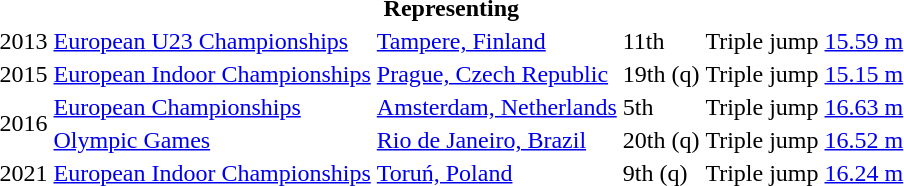<table>
<tr>
<th colspan="6">Representing </th>
</tr>
<tr>
<td>2013</td>
<td><a href='#'>European U23 Championships</a></td>
<td><a href='#'>Tampere, Finland</a></td>
<td>11th</td>
<td>Triple jump</td>
<td><a href='#'>15.59 m</a></td>
</tr>
<tr>
<td>2015</td>
<td><a href='#'>European Indoor Championships</a></td>
<td><a href='#'>Prague, Czech Republic</a></td>
<td>19th (q)</td>
<td>Triple jump</td>
<td><a href='#'>15.15 m</a></td>
</tr>
<tr>
<td rowspan=2>2016</td>
<td><a href='#'>European Championships</a></td>
<td><a href='#'>Amsterdam, Netherlands</a></td>
<td>5th</td>
<td>Triple jump</td>
<td><a href='#'>16.63 m</a></td>
</tr>
<tr>
<td><a href='#'>Olympic Games</a></td>
<td><a href='#'>Rio de Janeiro, Brazil</a></td>
<td>20th (q)</td>
<td>Triple jump</td>
<td><a href='#'>16.52 m</a></td>
</tr>
<tr>
<td>2021</td>
<td><a href='#'>European Indoor Championships</a></td>
<td><a href='#'>Toruń, Poland</a></td>
<td>9th (q)</td>
<td>Triple jump</td>
<td><a href='#'>16.24 m</a></td>
</tr>
</table>
